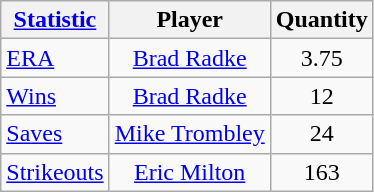<table class="wikitable" style="text-align: center;">
<tr>
<th><a href='#'>Statistic</a></th>
<th>Player</th>
<th>Quantity</th>
</tr>
<tr>
<td align="left"><a href='#'>ERA</a></td>
<td><a href='#'>Brad Radke</a></td>
<td>3.75</td>
</tr>
<tr>
<td align="left"><a href='#'>Wins</a></td>
<td><a href='#'>Brad Radke</a></td>
<td>12</td>
</tr>
<tr>
<td align="left"><a href='#'>Saves</a></td>
<td><a href='#'>Mike Trombley</a></td>
<td>24</td>
</tr>
<tr>
<td align="left"><a href='#'>Strikeouts</a></td>
<td><a href='#'>Eric Milton</a></td>
<td>163</td>
</tr>
</table>
